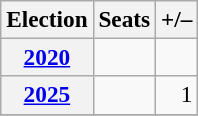<table class="wikitable" style="font-size:97%; text-align:right;">
<tr>
<th>Election</th>
<th>Seats</th>
<th>+/–</th>
</tr>
<tr>
<th><a href='#'>2020</a></th>
<td></td>
<td></td>
</tr>
<tr>
<th><a href='#'>2025</a></th>
<td></td>
<td> 1</td>
</tr>
<tr>
</tr>
</table>
